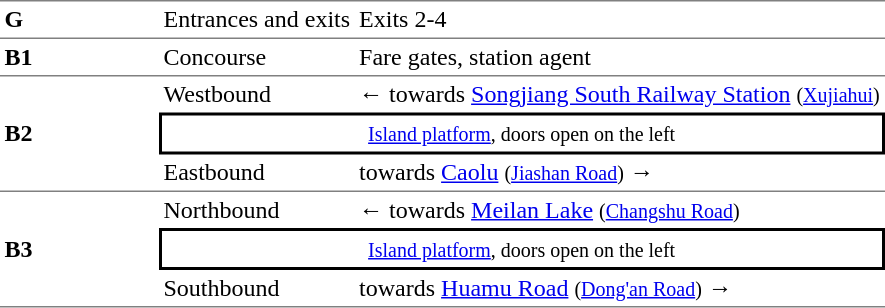<table cellspacing=0 cellpadding=3>
<tr>
<td style="border-top:solid 1px gray;border-bottom:solid 1px gray;" width=100><strong>G</strong></td>
<td style="border-top:solid 1px gray;border-bottom:solid 1px gray;">Entrances and exits</td>
<td style="border-top:solid 1px gray;border-bottom:solid 1px gray;">Exits 2-4</td>
</tr>
<tr>
<td style="border-bottom:solid 1px gray;"><strong>B1</strong></td>
<td style="border-bottom:solid 1px gray;">Concourse</td>
<td style="border-bottom:solid 1px gray;">Fare gates, station agent</td>
</tr>
<tr>
<td style="border-bottom:solid 1px gray;" rowspan=3><strong>B2</strong></td>
<td>Westbound</td>
<td>←  towards <a href='#'>Songjiang South Railway Station</a> <small>(<a href='#'>Xujiahui</a>)</small></td>
</tr>
<tr>
<td style="border-right:solid 2px black;border-left:solid 2px black;border-top:solid 2px black;border-bottom:solid 2px black;text-align:center;" colspan=2><small><a href='#'>Island platform</a>, doors open on the left</small></td>
</tr>
<tr>
<td style="border-bottom:solid 1px gray;">Eastbound</td>
<td style="border-bottom:solid 1px gray;">  towards <a href='#'>Caolu</a> <small>(<a href='#'>Jiashan Road</a>)</small> →</td>
</tr>
<tr>
<td style="border-bottom:solid 1px gray;" rowspan=3><strong>B3</strong></td>
<td>Northbound</td>
<td>←  towards <a href='#'>Meilan Lake</a> <small>(<a href='#'>Changshu Road</a>)</small></td>
</tr>
<tr>
<td style="border-right:solid 2px black;border-left:solid 2px black;border-top:solid 2px black;border-bottom:solid 2px black;text-align:center;" colspan=2><small><a href='#'>Island platform</a>, doors open on the left</small></td>
</tr>
<tr>
<td style="border-bottom:solid 1px gray;">Southbound</td>
<td style="border-bottom:solid 1px gray;">  towards <a href='#'>Huamu Road</a> <small>(<a href='#'>Dong'an Road</a>)</small> →</td>
</tr>
</table>
